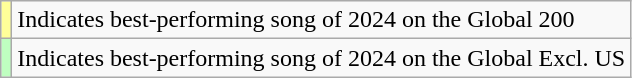<table class="wikitable">
<tr>
<td style="background-color:#FFFF99"></td>
<td>Indicates best-performing song of 2024 on the Global 200</td>
</tr>
<tr>
<td style="background-color:#BFFFC0"></td>
<td>Indicates best-performing song of 2024 on the Global Excl. US</td>
</tr>
</table>
